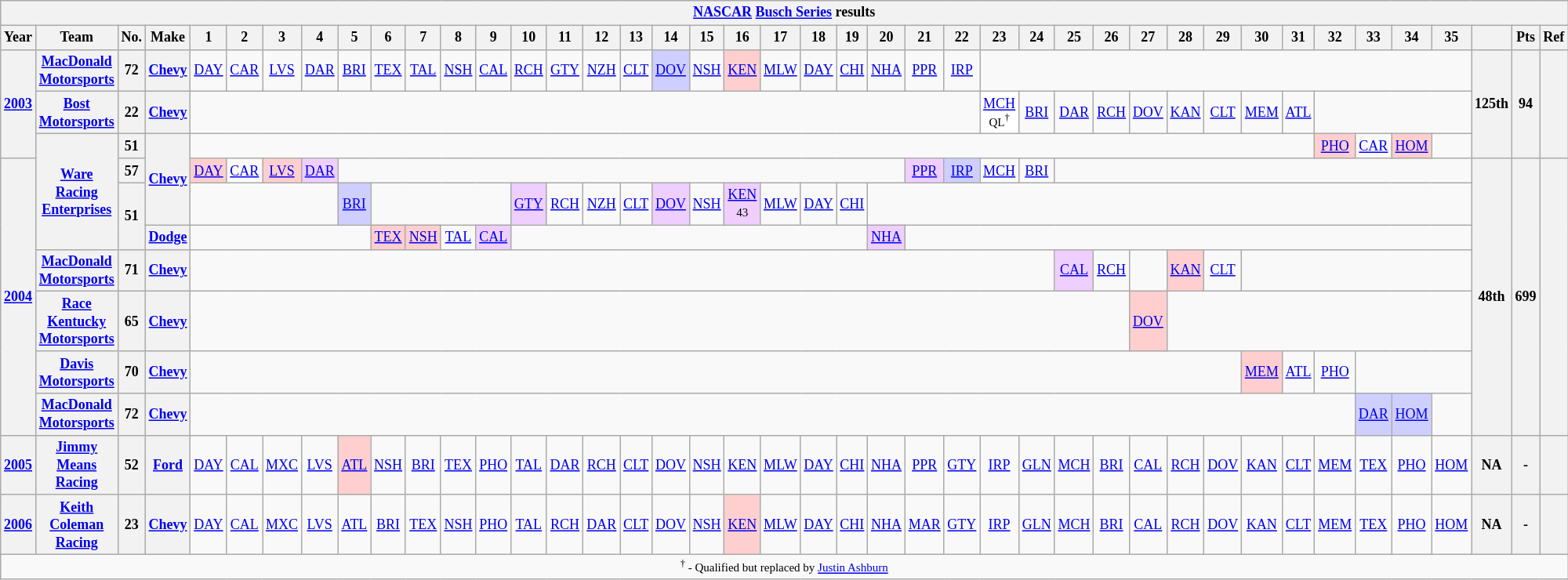<table class="wikitable" style="text-align:center; font-size:75%">
<tr>
<th colspan=42><a href='#'>NASCAR</a> <a href='#'>Busch Series</a> results</th>
</tr>
<tr>
<th>Year</th>
<th>Team</th>
<th>No.</th>
<th>Make</th>
<th>1</th>
<th>2</th>
<th>3</th>
<th>4</th>
<th>5</th>
<th>6</th>
<th>7</th>
<th>8</th>
<th>9</th>
<th>10</th>
<th>11</th>
<th>12</th>
<th>13</th>
<th>14</th>
<th>15</th>
<th>16</th>
<th>17</th>
<th>18</th>
<th>19</th>
<th>20</th>
<th>21</th>
<th>22</th>
<th>23</th>
<th>24</th>
<th>25</th>
<th>26</th>
<th>27</th>
<th>28</th>
<th>29</th>
<th>30</th>
<th>31</th>
<th>32</th>
<th>33</th>
<th>34</th>
<th>35</th>
<th></th>
<th>Pts</th>
<th>Ref</th>
</tr>
<tr>
<th rowspan=3><a href='#'>2003</a></th>
<th><a href='#'>MacDonald Motorsports</a></th>
<th>72</th>
<th><a href='#'>Chevy</a></th>
<td><a href='#'>DAY</a></td>
<td><a href='#'>CAR</a></td>
<td><a href='#'>LVS</a></td>
<td><a href='#'>DAR</a></td>
<td><a href='#'>BRI</a></td>
<td><a href='#'>TEX</a></td>
<td><a href='#'>TAL</a></td>
<td><a href='#'>NSH</a></td>
<td><a href='#'>CAL</a></td>
<td><a href='#'>RCH</a></td>
<td><a href='#'>GTY</a></td>
<td><a href='#'>NZH</a></td>
<td><a href='#'>CLT</a></td>
<td style="background:#CFCFFF;"><a href='#'>DOV</a><br></td>
<td><a href='#'>NSH</a></td>
<td style="background:#FFCFCF;"><a href='#'>KEN</a><br></td>
<td><a href='#'>MLW</a></td>
<td><a href='#'>DAY</a></td>
<td><a href='#'>CHI</a></td>
<td><a href='#'>NHA</a></td>
<td><a href='#'>PPR</a></td>
<td><a href='#'>IRP</a></td>
<td colspan=13></td>
<th rowspan=3>125th</th>
<th rowspan=3>94</th>
<th rowspan=3></th>
</tr>
<tr>
<th><a href='#'>Bost Motorsports</a></th>
<th>22</th>
<th><a href='#'>Chevy</a></th>
<td colspan=22></td>
<td style="background:#FFFFFF;"><a href='#'>MCH</a><br><small>QL<sup>†</sup></small></td>
<td><a href='#'>BRI</a></td>
<td><a href='#'>DAR</a></td>
<td><a href='#'>RCH</a></td>
<td><a href='#'>DOV</a></td>
<td><a href='#'>KAN</a></td>
<td><a href='#'>CLT</a></td>
<td><a href='#'>MEM</a></td>
<td><a href='#'>ATL</a></td>
<td colspan=4></td>
</tr>
<tr>
<th rowspan=4><a href='#'>Ware Racing Enterprises</a></th>
<th>51</th>
<th rowspan=3><a href='#'>Chevy</a></th>
<td colspan=31></td>
<td style="background:#FFCFCF;"><a href='#'>PHO</a><br></td>
<td><a href='#'>CAR</a></td>
<td style="background:#FFCFCF;"><a href='#'>HOM</a><br></td>
<td></td>
</tr>
<tr>
<th rowspan=7><a href='#'>2004</a></th>
<th>57</th>
<td style="background:#FFCFCF;"><a href='#'>DAY</a><br></td>
<td><a href='#'>CAR</a></td>
<td style="background:#FFCFCF;"><a href='#'>LVS</a><br></td>
<td style="background:#EFCFFF;"><a href='#'>DAR</a><br></td>
<td colspan=16></td>
<td style="background:#EFCFFF;"><a href='#'>PPR</a><br></td>
<td style="background:#CFCFFF;"><a href='#'>IRP</a><br></td>
<td><a href='#'>MCH</a></td>
<td><a href='#'>BRI</a></td>
<td colspan=11></td>
<th rowspan=7>48th</th>
<th rowspan=7>699</th>
<th rowspan=7></th>
</tr>
<tr>
<th rowspan=2>51</th>
<td colspan=4></td>
<td style="background:#CFCFFF;"><a href='#'>BRI</a><br></td>
<td colspan=4></td>
<td style="background:#EFCFFF;"><a href='#'>GTY</a><br></td>
<td><a href='#'>RCH</a></td>
<td><a href='#'>NZH</a></td>
<td><a href='#'>CLT</a></td>
<td style="background:#EFCFFF;"><a href='#'>DOV</a><br></td>
<td><a href='#'>NSH</a></td>
<td style="background:#EFCFFF;"><a href='#'>KEN</a><br><small>43</small></td>
<td><a href='#'>MLW</a></td>
<td><a href='#'>DAY</a></td>
<td><a href='#'>CHI</a></td>
<td colspan=16></td>
</tr>
<tr>
<th><a href='#'>Dodge</a></th>
<td colspan=5></td>
<td style="background:#FFCFCF;"><a href='#'>TEX</a><br></td>
<td style="background:#FFCFCF;"><a href='#'>NSH</a><br></td>
<td><a href='#'>TAL</a></td>
<td style="background:#EFCFFF;"><a href='#'>CAL</a><br></td>
<td colspan=10></td>
<td style="background:#EFCFFF;"><a href='#'>NHA</a><br></td>
<td colspan=15></td>
</tr>
<tr>
<th><a href='#'>MacDonald Motorsports</a></th>
<th>71</th>
<th><a href='#'>Chevy</a></th>
<td colspan=24></td>
<td style="background:#EFCFFF;"><a href='#'>CAL</a><br></td>
<td><a href='#'>RCH</a></td>
<td></td>
<td style="background:#FFCFCF;"><a href='#'>KAN</a><br></td>
<td><a href='#'>CLT</a></td>
<td colspan=6></td>
</tr>
<tr>
<th><a href='#'>Race Kentucky Motorsports</a></th>
<th>65</th>
<th><a href='#'>Chevy</a></th>
<td colspan=26></td>
<td style="background:#FFCFCF;"><a href='#'>DOV</a><br></td>
<td colspan=8></td>
</tr>
<tr>
<th><a href='#'>Davis Motorsports</a></th>
<th>70</th>
<th><a href='#'>Chevy</a></th>
<td colspan=29></td>
<td style="background:#FFCFCF;"><a href='#'>MEM</a><br></td>
<td><a href='#'>ATL</a></td>
<td><a href='#'>PHO</a></td>
<td colspan=3></td>
</tr>
<tr>
<th><a href='#'>MacDonald Motorsports</a></th>
<th>72</th>
<th><a href='#'>Chevy</a></th>
<td colspan=32></td>
<td style="background:#CFCFFF;"><a href='#'>DAR</a><br></td>
<td style="background:#CFCFFF;"><a href='#'>HOM</a><br></td>
<td></td>
</tr>
<tr>
<th><a href='#'>2005</a></th>
<th><a href='#'>Jimmy Means Racing</a></th>
<th>52</th>
<th><a href='#'>Ford</a></th>
<td><a href='#'>DAY</a></td>
<td><a href='#'>CAL</a></td>
<td><a href='#'>MXC</a></td>
<td><a href='#'>LVS</a></td>
<td style="background:#FFCFCF;"><a href='#'>ATL</a><br></td>
<td><a href='#'>NSH</a></td>
<td><a href='#'>BRI</a></td>
<td><a href='#'>TEX</a></td>
<td><a href='#'>PHO</a></td>
<td><a href='#'>TAL</a></td>
<td><a href='#'>DAR</a></td>
<td><a href='#'>RCH</a></td>
<td><a href='#'>CLT</a></td>
<td><a href='#'>DOV</a></td>
<td><a href='#'>NSH</a></td>
<td><a href='#'>KEN</a></td>
<td><a href='#'>MLW</a></td>
<td><a href='#'>DAY</a></td>
<td><a href='#'>CHI</a></td>
<td><a href='#'>NHA</a></td>
<td><a href='#'>PPR</a></td>
<td><a href='#'>GTY</a></td>
<td><a href='#'>IRP</a></td>
<td><a href='#'>GLN</a></td>
<td><a href='#'>MCH</a></td>
<td><a href='#'>BRI</a></td>
<td><a href='#'>CAL</a></td>
<td><a href='#'>RCH</a></td>
<td><a href='#'>DOV</a></td>
<td><a href='#'>KAN</a></td>
<td><a href='#'>CLT</a></td>
<td><a href='#'>MEM</a></td>
<td><a href='#'>TEX</a></td>
<td><a href='#'>PHO</a></td>
<td><a href='#'>HOM</a></td>
<th>NA</th>
<th>-</th>
<th></th>
</tr>
<tr>
<th><a href='#'>2006</a></th>
<th><a href='#'>Keith Coleman Racing</a></th>
<th>23</th>
<th><a href='#'>Chevy</a></th>
<td><a href='#'>DAY</a></td>
<td><a href='#'>CAL</a></td>
<td><a href='#'>MXC</a></td>
<td><a href='#'>LVS</a></td>
<td><a href='#'>ATL</a></td>
<td><a href='#'>BRI</a></td>
<td><a href='#'>TEX</a></td>
<td><a href='#'>NSH</a></td>
<td><a href='#'>PHO</a></td>
<td><a href='#'>TAL</a></td>
<td><a href='#'>RCH</a></td>
<td><a href='#'>DAR</a></td>
<td><a href='#'>CLT</a></td>
<td><a href='#'>DOV</a></td>
<td><a href='#'>NSH</a></td>
<td style="background:#FFCFCF;"><a href='#'>KEN</a><br></td>
<td><a href='#'>MLW</a></td>
<td><a href='#'>DAY</a></td>
<td><a href='#'>CHI</a></td>
<td><a href='#'>NHA</a></td>
<td><a href='#'>MAR</a></td>
<td><a href='#'>GTY</a></td>
<td><a href='#'>IRP</a></td>
<td><a href='#'>GLN</a></td>
<td><a href='#'>MCH</a></td>
<td><a href='#'>BRI</a></td>
<td><a href='#'>CAL</a></td>
<td><a href='#'>RCH</a></td>
<td><a href='#'>DOV</a></td>
<td><a href='#'>KAN</a></td>
<td><a href='#'>CLT</a></td>
<td><a href='#'>MEM</a></td>
<td><a href='#'>TEX</a></td>
<td><a href='#'>PHO</a></td>
<td><a href='#'>HOM</a></td>
<th>NA</th>
<th>-</th>
<th></th>
</tr>
<tr>
<td colspan=43><small><sup>†</sup> - Qualified but replaced by <a href='#'>Justin Ashburn</a></small></td>
</tr>
</table>
